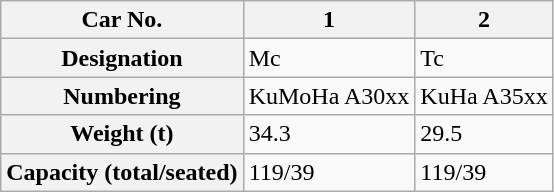<table class="wikitable">
<tr>
<th>Car No.</th>
<th>1</th>
<th>2</th>
</tr>
<tr>
<th>Designation</th>
<td>Mc</td>
<td>Tc</td>
</tr>
<tr>
<th>Numbering</th>
<td>KuMoHa A30xx</td>
<td>KuHa A35xx</td>
</tr>
<tr>
<th>Weight (t)</th>
<td>34.3</td>
<td>29.5</td>
</tr>
<tr>
<th>Capacity (total/seated)</th>
<td>119/39</td>
<td>119/39</td>
</tr>
</table>
